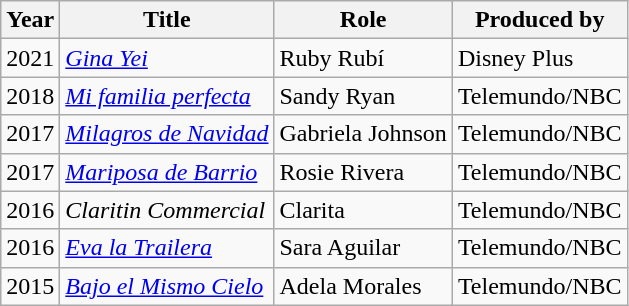<table class="wikitable">
<tr>
<th>Year</th>
<th>Title</th>
<th>Role</th>
<th>Produced by</th>
</tr>
<tr>
<td>2021</td>
<td><em><a href='#'>Gina Yei</a></em></td>
<td>Ruby Rubí</td>
<td>Disney Plus</td>
</tr>
<tr>
<td>2018</td>
<td><em><a href='#'>Mi familia perfecta</a></em></td>
<td>Sandy Ryan</td>
<td>Telemundo/NBC</td>
</tr>
<tr>
<td>2017</td>
<td><em><a href='#'>Milagros de Navidad</a></em></td>
<td>Gabriela Johnson</td>
<td>Telemundo/NBC</td>
</tr>
<tr>
<td>2017</td>
<td><em><a href='#'>Mariposa de Barrio</a></em></td>
<td>Rosie Rivera</td>
<td>Telemundo/NBC</td>
</tr>
<tr>
<td>2016</td>
<td><em>Claritin Commercial</em></td>
<td>Clarita</td>
<td>Telemundo/NBC</td>
</tr>
<tr>
<td>2016</td>
<td><em><a href='#'>Eva la Trailera</a></em></td>
<td>Sara Aguilar</td>
<td>Telemundo/NBC</td>
</tr>
<tr>
<td>2015</td>
<td><em><a href='#'>Bajo el Mismo Cielo</a></em></td>
<td>Adela Morales</td>
<td>Telemundo/NBC</td>
</tr>
</table>
